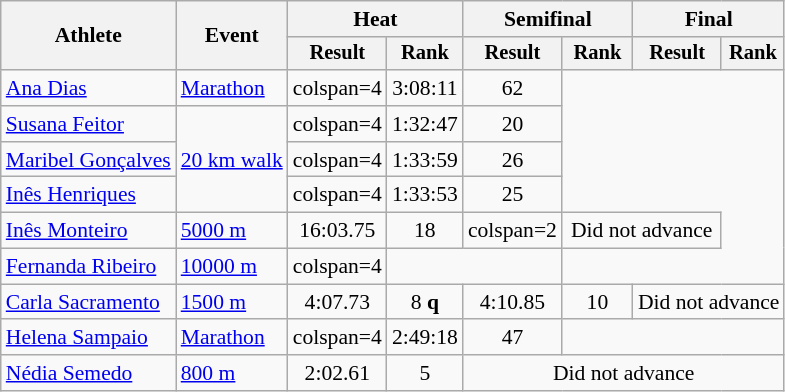<table class=wikitable style="font-size:90%">
<tr>
<th rowspan="2">Athlete</th>
<th rowspan="2">Event</th>
<th colspan="2">Heat</th>
<th colspan="2">Semifinal</th>
<th colspan="2">Final</th>
</tr>
<tr style="font-size:95%">
<th>Result</th>
<th>Rank</th>
<th>Result</th>
<th>Rank</th>
<th>Result</th>
<th>Rank</th>
</tr>
<tr align=center>
<td align=left><a href='#'>Ana Dias</a></td>
<td align=left><a href='#'>Marathon</a></td>
<td>colspan=4 </td>
<td>3:08:11</td>
<td>62</td>
</tr>
<tr align=center>
<td align=left><a href='#'>Susana Feitor</a></td>
<td align=left rowspan=3><a href='#'>20 km walk</a></td>
<td>colspan=4 </td>
<td>1:32:47</td>
<td>20</td>
</tr>
<tr align=center>
<td align=left><a href='#'>Maribel Gonçalves</a></td>
<td>colspan=4 </td>
<td>1:33:59</td>
<td>26</td>
</tr>
<tr align=center>
<td align=left><a href='#'>Inês Henriques</a></td>
<td>colspan=4 </td>
<td>1:33:53</td>
<td>25</td>
</tr>
<tr align=center>
<td align=left><a href='#'>Inês Monteiro</a></td>
<td align=left><a href='#'>5000 m</a></td>
<td>16:03.75</td>
<td>18</td>
<td>colspan=2 </td>
<td colspan=2>Did not advance</td>
</tr>
<tr align=center>
<td align=left><a href='#'>Fernanda Ribeiro</a></td>
<td align=left><a href='#'>10000 m</a></td>
<td>colspan=4 </td>
<td colspan=2></td>
</tr>
<tr align=center>
<td align=left><a href='#'>Carla Sacramento</a></td>
<td align=left><a href='#'>1500 m</a></td>
<td>4:07.73</td>
<td>8 <strong>q</strong></td>
<td>4:10.85</td>
<td>10</td>
<td colspan=2>Did not advance</td>
</tr>
<tr align=center>
<td align=left><a href='#'>Helena Sampaio</a></td>
<td align=left><a href='#'>Marathon</a></td>
<td>colspan=4 </td>
<td>2:49:18</td>
<td>47</td>
</tr>
<tr align=center>
<td align=left><a href='#'>Nédia Semedo</a></td>
<td align=left><a href='#'>800 m</a></td>
<td>2:02.61</td>
<td>5</td>
<td colspan=4>Did not advance</td>
</tr>
</table>
